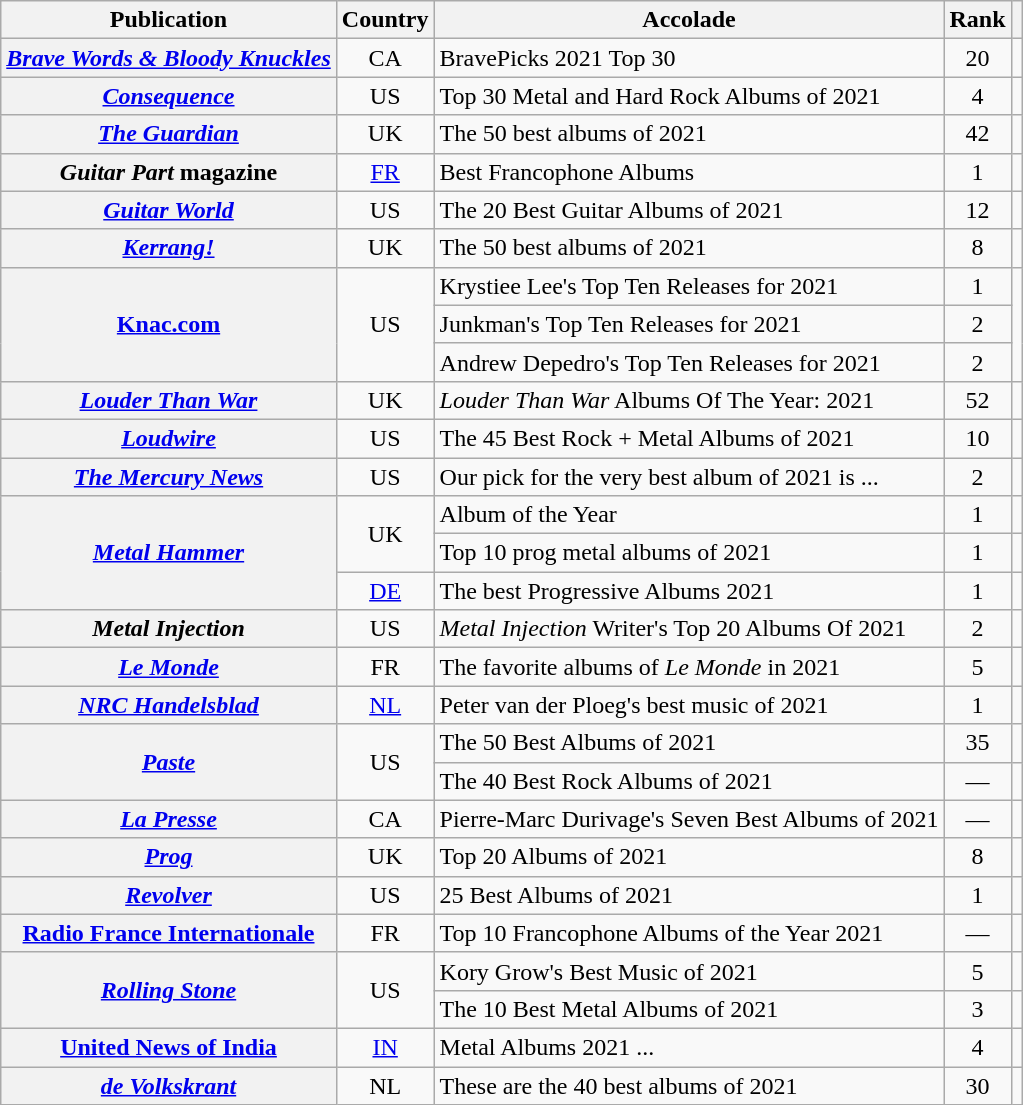<table class="wikitable sortable plainrowheaders">
<tr>
<th>Publication</th>
<th>Country</th>
<th>Accolade</th>
<th>Rank</th>
<th class="unsortable"></th>
</tr>
<tr>
<th scope="row"><em><a href='#'>Brave Words & Bloody Knuckles</a></em></th>
<td style="text-align: center;">CA</td>
<td>BravePicks 2021 Top 30</td>
<td style="text-align: center;">20</td>
<td style="text-align: center;"></td>
</tr>
<tr>
<th scope="row"><em><a href='#'>Consequence</a></em></th>
<td style="text-align: center;">US</td>
<td>Top 30 Metal and Hard Rock Albums of 2021</td>
<td style="text-align: center;">4</td>
<td style="text-align: center;"></td>
</tr>
<tr>
<th scope="row"><em><a href='#'>The Guardian</a></em></th>
<td style="text-align: center;">UK</td>
<td>The 50 best albums of 2021</td>
<td style="text-align: center;">42</td>
<td style="text-align: center;"></td>
</tr>
<tr>
<th scope="row"><em>Guitar Part</em> magazine</th>
<td style="text-align: center;"><a href='#'>FR</a></td>
<td>Best Francophone Albums</td>
<td style="text-align: center;">1</td>
<td style="text-align: center;"></td>
</tr>
<tr>
<th scope="row"><em><a href='#'>Guitar World</a></em></th>
<td style="text-align: center;">US</td>
<td>The 20 Best Guitar Albums of 2021</td>
<td style="text-align: center;">12</td>
<td style="text-align: center;"></td>
</tr>
<tr>
<th scope="row"><em><a href='#'>Kerrang!</a></em></th>
<td style="text-align: center;">UK</td>
<td>The 50 best albums of 2021</td>
<td style="text-align: center;">8</td>
<td style="text-align: center;"></td>
</tr>
<tr>
<th scope="row" rowspan="3"><a href='#'>Knac.com</a></th>
<td rowspan="3" style="text-align: center;">US</td>
<td>Krystiee Lee's Top Ten Releases for 2021</td>
<td style="text-align: center;">1</td>
<td rowspan="3" style="text-align: center;"></td>
</tr>
<tr>
<td>Junkman's Top Ten Releases for 2021</td>
<td style="text-align: center;">2</td>
</tr>
<tr>
<td>Andrew Depedro's Top Ten Releases for 2021</td>
<td style="text-align: center;">2</td>
</tr>
<tr>
<th scope="row"><em><a href='#'>Louder Than War</a></em></th>
<td style="text-align: center;">UK</td>
<td><em>Louder Than War</em> Albums Of The Year: 2021</td>
<td style="text-align: center;">52</td>
<td style="text-align: center;"></td>
</tr>
<tr>
<th scope="row"><em><a href='#'>Loudwire</a></em></th>
<td style="text-align: center;">US</td>
<td>The 45 Best Rock + Metal Albums of 2021</td>
<td style="text-align: center;">10</td>
<td style="text-align: center;"></td>
</tr>
<tr>
<th scope="row"><em><a href='#'>The Mercury News</a></em></th>
<td style="text-align: center;">US</td>
<td>Our pick for the very best album of 2021 is ...</td>
<td style="text-align: center;">2</td>
<td style="text-align: center;"></td>
</tr>
<tr>
<th scope="row" rowspan="3"><em><a href='#'>Metal Hammer</a></em></th>
<td rowspan="2" style="text-align: center;">UK</td>
<td>Album of the Year</td>
<td style="text-align: center;">1</td>
<td style="text-align: center;"></td>
</tr>
<tr>
<td>Top 10 prog metal albums of 2021</td>
<td style="text-align: center;">1</td>
<td style="text-align: center;"></td>
</tr>
<tr>
<td style="text-align: center;"><a href='#'>DE</a></td>
<td>The best Progressive Albums 2021</td>
<td style="text-align: center;">1</td>
<td style="text-align: center;"></td>
</tr>
<tr>
<th scope="row"><em>Metal Injection</em></th>
<td style="text-align: center;">US</td>
<td><em>Metal Injection</em> Writer's Top 20 Albums Of 2021</td>
<td style="text-align: center;">2</td>
<td style="text-align: center;"></td>
</tr>
<tr>
<th scope="row"><em><a href='#'>Le Monde</a></em></th>
<td style="text-align: center;">FR</td>
<td>The favorite albums of <em>Le Monde</em> in 2021</td>
<td style="text-align: center;">5</td>
<td style="text-align: center;"></td>
</tr>
<tr>
<th scope="row"><em><a href='#'>NRC Handelsblad</a></em></th>
<td style="text-align: center;"><a href='#'>NL</a></td>
<td>Peter van der Ploeg's best music of 2021</td>
<td style="text-align: center;">1</td>
<td style="text-align: center;"></td>
</tr>
<tr>
<th scope="row" rowspan="2"><em><a href='#'>Paste</a></em></th>
<td rowspan="2" style="text-align: center;">US</td>
<td>The 50 Best Albums of 2021</td>
<td style="text-align: center;">35</td>
<td style="text-align: center;"></td>
</tr>
<tr>
<td>The 40 Best Rock Albums of 2021</td>
<td style="text-align: center;">—</td>
<td style="text-align: center;"></td>
</tr>
<tr>
<th scope="row"><em><a href='#'>La Presse</a></em></th>
<td style="text-align: center;">CA</td>
<td>Pierre-Marc Durivage's Seven Best Albums of 2021</td>
<td style="text-align: center;">—</td>
<td style="text-align: center;"></td>
</tr>
<tr>
<th scope="row"><em><a href='#'>Prog</a></em></th>
<td style="text-align: center;">UK</td>
<td>Top 20 Albums of 2021</td>
<td style="text-align: center;">8</td>
<td style="text-align: center;"></td>
</tr>
<tr>
<th scope="row"><em><a href='#'>Revolver</a></em></th>
<td style="text-align: center;">US</td>
<td>25 Best Albums of 2021</td>
<td style="text-align: center;">1</td>
<td style="text-align: center;"></td>
</tr>
<tr>
<th scope="row"><a href='#'>Radio France Internationale</a></th>
<td style="text-align: center;">FR</td>
<td>Top 10 Francophone Albums of the Year 2021</td>
<td style="text-align: center;">—</td>
<td style="text-align: center;"></td>
</tr>
<tr>
<th scope="row" rowspan="2"><em><a href='#'>Rolling Stone</a></em></th>
<td rowspan="2" style="text-align: center;">US</td>
<td>Kory Grow's Best Music of 2021</td>
<td style="text-align: center;">5</td>
<td style="text-align: center;"></td>
</tr>
<tr>
<td>The 10 Best Metal Albums of 2021</td>
<td style="text-align: center;">3</td>
<td style="text-align: center;"></td>
</tr>
<tr>
<th scope="row"><a href='#'>United News of India</a></th>
<td style="text-align: center;"><a href='#'>IN</a></td>
<td>Metal Albums 2021 ...</td>
<td style="text-align: center;">4</td>
<td style="text-align: center;"></td>
</tr>
<tr>
<th scope="row"><em><a href='#'>de Volkskrant</a></em></th>
<td style="text-align: center;">NL</td>
<td>These are the 40 best albums of 2021</td>
<td style="text-align: center;">30</td>
<td style="text-align: center;"></td>
</tr>
</table>
